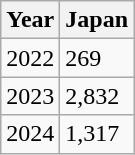<table class="wikitable">
<tr>
<th>Year</th>
<th>Japan</th>
</tr>
<tr>
<td>2022</td>
<td>269</td>
</tr>
<tr>
<td>2023</td>
<td>2,832</td>
</tr>
<tr>
<td>2024</td>
<td>1,317</td>
</tr>
</table>
